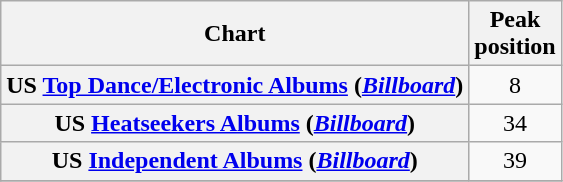<table class="wikitable plainrowheaders sortable" style="text-align:center;" border="1">
<tr>
<th scope="col">Chart</th>
<th scope="col">Peak<br>position</th>
</tr>
<tr>
<th scope="row">US <a href='#'>Top Dance/Electronic Albums</a> (<em><a href='#'>Billboard</a></em>)</th>
<td>8</td>
</tr>
<tr>
<th scope="row">US <a href='#'>Heatseekers Albums</a> (<em><a href='#'>Billboard</a></em>)</th>
<td>34</td>
</tr>
<tr>
<th scope="row">US <a href='#'>Independent Albums</a> (<em><a href='#'>Billboard</a></em>)</th>
<td>39</td>
</tr>
<tr>
</tr>
</table>
